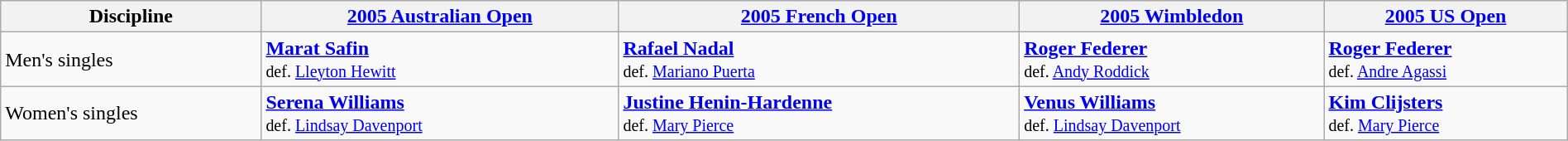<table class="wikitable" width=100%>
<tr>
<th>Discipline</th>
<th><a href='#'>2005 Australian Open</a></th>
<th><a href='#'>2005 French Open</a></th>
<th><a href='#'>2005 Wimbledon</a></th>
<th><a href='#'>2005 US Open</a></th>
</tr>
<tr>
<td>Men's singles</td>
<td><strong><a href='#'>Marat Safin</a></strong><br><small>def. <a href='#'>Lleyton Hewitt</a></small></td>
<td><strong><a href='#'>Rafael Nadal</a></strong><br><small>def. <a href='#'>Mariano Puerta</a></small></td>
<td><strong><a href='#'>Roger Federer</a></strong><br><small>def. <a href='#'>Andy Roddick</a></small></td>
<td><strong><a href='#'>Roger Federer</a></strong><br><small>def. <a href='#'>Andre Agassi</a></small></td>
</tr>
<tr>
<td>Women's singles</td>
<td><strong><a href='#'>Serena Williams</a></strong><br><small>def. <a href='#'>Lindsay Davenport</a></small></td>
<td><strong><a href='#'>Justine Henin-Hardenne</a></strong><br><small>def. <a href='#'>Mary Pierce</a></small></td>
<td><strong><a href='#'>Venus Williams</a></strong><br><small>def. <a href='#'>Lindsay Davenport</a></small></td>
<td><strong><a href='#'>Kim Clijsters</a></strong><br><small>def. <a href='#'>Mary Pierce</a></small></td>
</tr>
</table>
